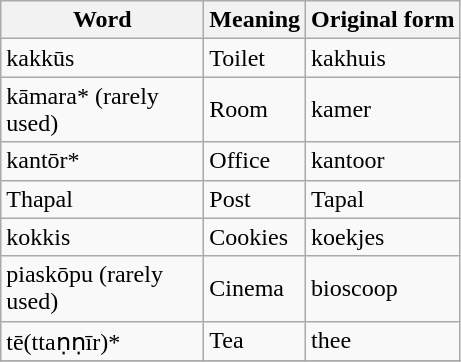<table class="wikitable">
<tr>
<th>Word</th>
<th>Meaning</th>
<th>Original form</th>
</tr>
<tr>
<td style="width:08em">kakkūs</td>
<td>Toilet</td>
<td>kakhuis</td>
</tr>
<tr>
<td>kāmara* (rarely used)</td>
<td>Room</td>
<td>kamer</td>
</tr>
<tr>
<td>kantōr*</td>
<td>Office</td>
<td>kantoor</td>
</tr>
<tr>
<td>Thapal</td>
<td>Post</td>
<td>Tapal</td>
</tr>
<tr>
<td>kokkis</td>
<td>Cookies</td>
<td>koekjes</td>
</tr>
<tr>
<td>piaskōpu (rarely used)</td>
<td>Cinema</td>
<td>bioscoop</td>
</tr>
<tr>
<td>tē(ttaṇṇīr)*</td>
<td>Tea</td>
<td>thee</td>
</tr>
<tr>
</tr>
</table>
